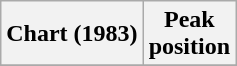<table class="wikitable plainrowheaders sortable" style="text-align:center;">
<tr>
<th>Chart (1983)</th>
<th>Peak<br>position</th>
</tr>
<tr>
</tr>
</table>
